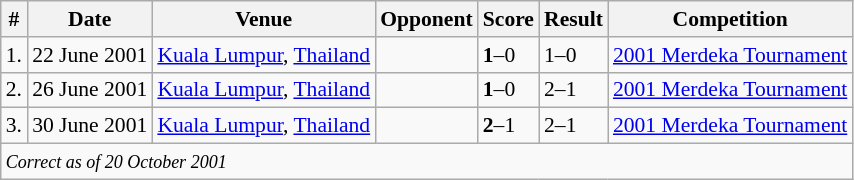<table class="wikitable" style="font-size:90%; text-align: lef;">
<tr>
<th>#</th>
<th>Date</th>
<th>Venue</th>
<th>Opponent</th>
<th>Score</th>
<th>Result</th>
<th>Competition</th>
</tr>
<tr>
<td>1.</td>
<td>22 June 2001</td>
<td><a href='#'>Kuala Lumpur</a>, <a href='#'>Thailand</a></td>
<td></td>
<td><strong>1</strong>–0</td>
<td>1–0</td>
<td><a href='#'>2001 Merdeka Tournament</a></td>
</tr>
<tr>
<td>2.</td>
<td>26 June 2001</td>
<td><a href='#'>Kuala Lumpur</a>, <a href='#'>Thailand</a></td>
<td></td>
<td><strong>1</strong>–0</td>
<td>2–1</td>
<td><a href='#'>2001 Merdeka Tournament</a></td>
</tr>
<tr>
<td>3.</td>
<td>30 June 2001</td>
<td><a href='#'>Kuala Lumpur</a>, <a href='#'>Thailand</a></td>
<td></td>
<td><strong>2</strong>–1</td>
<td>2–1</td>
<td><a href='#'>2001 Merdeka Tournament</a></td>
</tr>
<tr>
<td colspan="12"><small><em>Correct as of 20 October 2001</em></small></td>
</tr>
</table>
